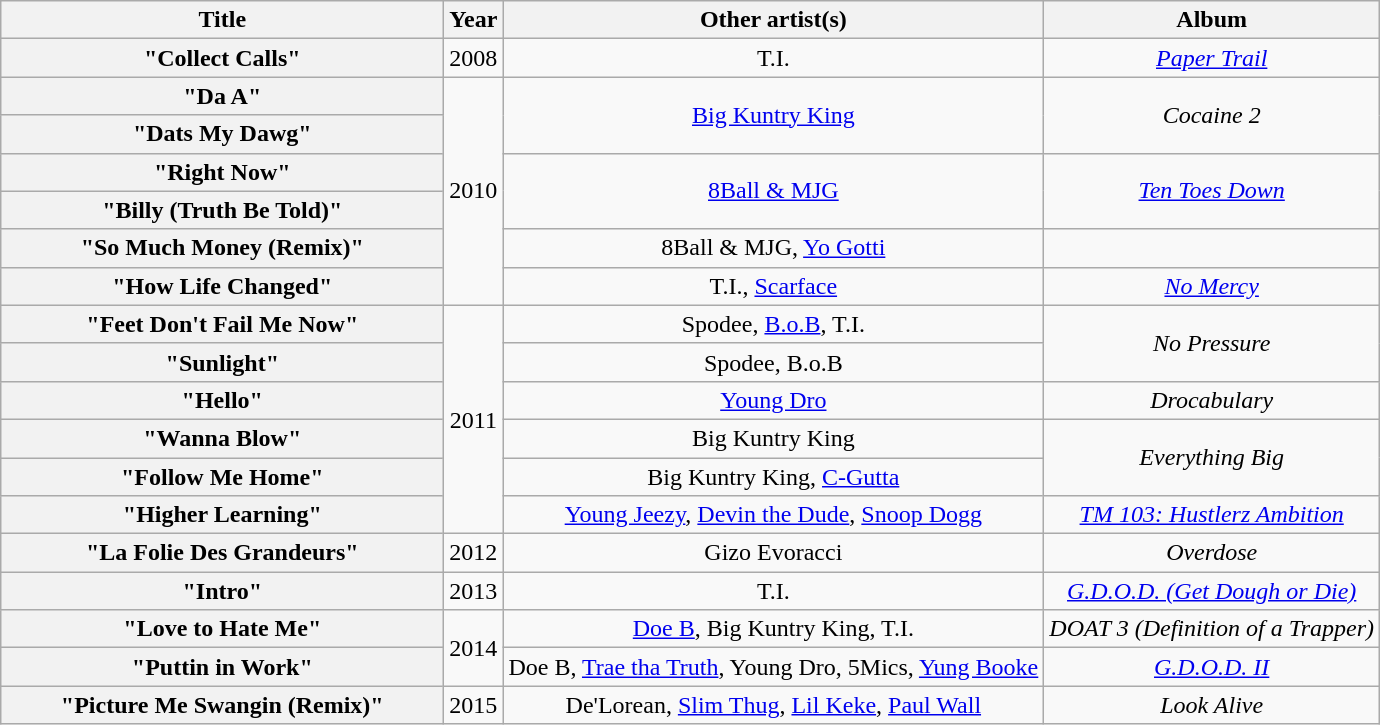<table class="wikitable plainrowheaders" style="text-align:center;">
<tr>
<th scope="col" style="width:18em;">Title</th>
<th scope="col">Year</th>
<th scope="col">Other artist(s)</th>
<th scope="col">Album</th>
</tr>
<tr>
<th scope="row">"Collect Calls"</th>
<td>2008</td>
<td>T.I.</td>
<td><em><a href='#'>Paper Trail</a></em></td>
</tr>
<tr>
<th scope="row">"Da A"</th>
<td rowspan="6">2010</td>
<td rowspan="2"><a href='#'>Big Kuntry King</a></td>
<td rowspan="2"><em>Cocaine 2</em></td>
</tr>
<tr>
<th scope="row">"Dats My Dawg"</th>
</tr>
<tr>
<th scope="row">"Right Now"</th>
<td rowspan="2"><a href='#'>8Ball & MJG</a></td>
<td rowspan="2"><em><a href='#'>Ten Toes Down</a></em></td>
</tr>
<tr>
<th scope="row">"Billy (Truth Be Told)"</th>
</tr>
<tr>
<th scope="row">"So Much Money (Remix)"</th>
<td>8Ball & MJG, <a href='#'>Yo Gotti</a></td>
<td></td>
</tr>
<tr>
<th scope="row">"How Life Changed"</th>
<td>T.I., <a href='#'>Scarface</a></td>
<td><em><a href='#'>No Mercy</a></em></td>
</tr>
<tr>
<th scope="row">"Feet Don't Fail Me Now"</th>
<td rowspan="6">2011</td>
<td>Spodee, <a href='#'>B.o.B</a>, T.I.</td>
<td rowspan="2"><em>No Pressure</em></td>
</tr>
<tr>
<th scope="row">"Sunlight"</th>
<td>Spodee, B.o.B</td>
</tr>
<tr>
<th scope="row">"Hello"</th>
<td><a href='#'>Young Dro</a></td>
<td><em>Drocabulary</em></td>
</tr>
<tr>
<th scope="row">"Wanna Blow"</th>
<td>Big Kuntry King</td>
<td rowspan="2"><em>Everything Big</em></td>
</tr>
<tr>
<th scope="row">"Follow Me Home"</th>
<td>Big Kuntry King, <a href='#'>C-Gutta</a></td>
</tr>
<tr>
<th scope="row">"Higher Learning"</th>
<td><a href='#'>Young Jeezy</a>, <a href='#'>Devin the Dude</a>, <a href='#'>Snoop Dogg</a></td>
<td><em><a href='#'>TM 103: Hustlerz Ambition</a></em></td>
</tr>
<tr>
<th scope="row">"La Folie Des Grandeurs"</th>
<td>2012</td>
<td>Gizo Evoracci</td>
<td><em>Overdose</em></td>
</tr>
<tr>
<th scope="row">"Intro"</th>
<td>2013</td>
<td>T.I.</td>
<td><em><a href='#'>G.D.O.D. (Get Dough or Die)</a></em></td>
</tr>
<tr>
<th scope="row">"Love to Hate Me"</th>
<td rowspan="2">2014</td>
<td><a href='#'>Doe B</a>, Big Kuntry King, T.I.</td>
<td><em>DOAT 3 (Definition of a Trapper)</em></td>
</tr>
<tr>
<th scope="row">"Puttin in Work"</th>
<td>Doe B, <a href='#'>Trae tha Truth</a>, Young Dro, 5Mics, <a href='#'>Yung Booke</a></td>
<td><em><a href='#'>G.D.O.D. II</a></em></td>
</tr>
<tr>
<th scope="row">"Picture Me Swangin (Remix)"</th>
<td>2015</td>
<td>De'Lorean, <a href='#'>Slim Thug</a>, <a href='#'>Lil Keke</a>, <a href='#'>Paul Wall</a></td>
<td><em>Look Alive</em></td>
</tr>
</table>
